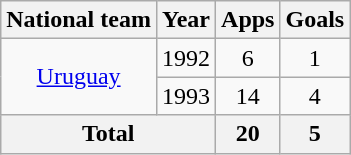<table class="wikitable" style="text-align:center">
<tr>
<th>National team</th>
<th>Year</th>
<th>Apps</th>
<th>Goals</th>
</tr>
<tr>
<td rowspan=2><a href='#'>Uruguay</a></td>
<td>1992</td>
<td>6</td>
<td>1</td>
</tr>
<tr>
<td>1993</td>
<td>14</td>
<td>4</td>
</tr>
<tr>
<th colspan=2>Total</th>
<th>20</th>
<th>5</th>
</tr>
</table>
